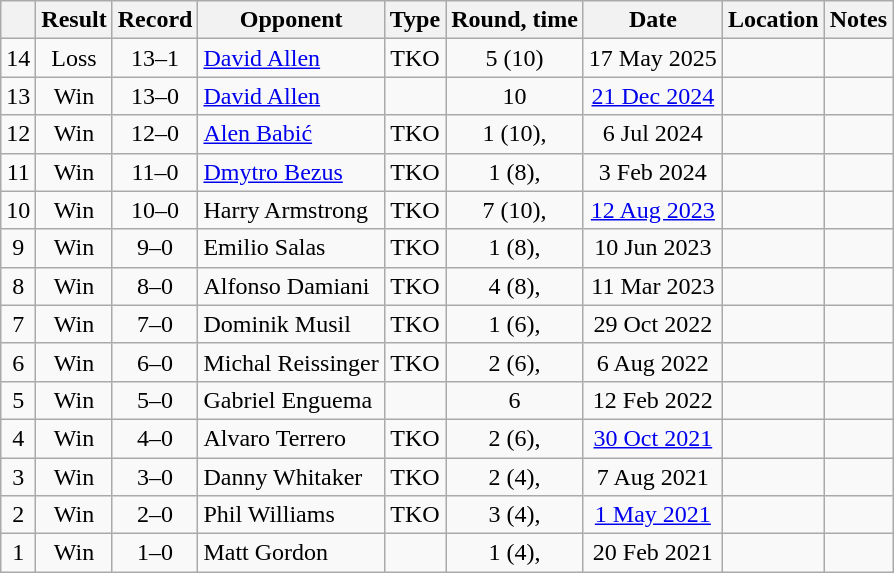<table class="wikitable" style="text-align:center">
<tr>
<th></th>
<th>Result</th>
<th>Record</th>
<th>Opponent</th>
<th>Type</th>
<th>Round, time</th>
<th>Date</th>
<th>Location</th>
<th>Notes</th>
</tr>
<tr>
<td>14</td>
<td>Loss</td>
<td>13–1</td>
<td style="text-align:left;"><a href='#'>David Allen</a></td>
<td>TKO</td>
<td>5 (10) </td>
<td>17 May 2025</td>
<td style="text-align:left;"></td>
<td style="text-align:left;"></td>
</tr>
<tr>
<td>13</td>
<td>Win</td>
<td>13–0</td>
<td style="text-align:left;"><a href='#'>David Allen</a></td>
<td></td>
<td>10</td>
<td><a href='#'>21 Dec 2024</a></td>
<td style="text-align:left;"></td>
<td style="text-align:left;"></td>
</tr>
<tr>
<td>12</td>
<td>Win</td>
<td>12–0</td>
<td style="text-align:left;"><a href='#'>Alen Babić</a></td>
<td>TKO</td>
<td>1 (10), </td>
<td>6 Jul 2024</td>
<td style="text-align:left;"></td>
<td></td>
</tr>
<tr>
<td>11</td>
<td>Win</td>
<td>11–0</td>
<td style="text-align:left;"><a href='#'>Dmytro Bezus</a></td>
<td>TKO</td>
<td>1 (8), </td>
<td>3 Feb 2024</td>
<td style="text-align:left;"></td>
<td></td>
</tr>
<tr>
<td>10</td>
<td>Win</td>
<td>10–0</td>
<td style="text-align:left;">Harry Armstrong</td>
<td>TKO</td>
<td>7 (10), </td>
<td><a href='#'>12 Aug 2023</a></td>
<td style="text-align:left;"></td>
<td style="text-align:left;"></td>
</tr>
<tr>
<td>9</td>
<td>Win</td>
<td>9–0</td>
<td style="text-align:left;">Emilio Salas</td>
<td>TKO</td>
<td>1 (8), </td>
<td>10 Jun 2023</td>
<td style="text-align:left;"></td>
<td></td>
</tr>
<tr>
<td>8</td>
<td>Win</td>
<td>8–0</td>
<td style="text-align:left;">Alfonso Damiani</td>
<td>TKO</td>
<td>4 (8), </td>
<td>11 Mar 2023</td>
<td style="text-align:left;"></td>
<td></td>
</tr>
<tr>
<td>7</td>
<td>Win</td>
<td>7–0</td>
<td style="text-align:left;">Dominik Musil</td>
<td>TKO</td>
<td>1 (6), </td>
<td>29 Oct 2022</td>
<td style="text-align:left;"></td>
<td></td>
</tr>
<tr>
<td>6</td>
<td>Win</td>
<td>6–0</td>
<td style="text-align:left;">Michal Reissinger</td>
<td>TKO</td>
<td>2 (6), </td>
<td>6 Aug 2022</td>
<td style="text-align:left;"></td>
<td></td>
</tr>
<tr>
<td>5</td>
<td>Win</td>
<td>5–0</td>
<td style="text-align:left;">Gabriel Enguema</td>
<td></td>
<td>6</td>
<td>12 Feb 2022</td>
<td style="text-align:left;"></td>
<td></td>
</tr>
<tr>
<td>4</td>
<td>Win</td>
<td>4–0</td>
<td style="text-align:left;">Alvaro Terrero</td>
<td>TKO</td>
<td>2 (6), </td>
<td><a href='#'>30 Oct 2021</a></td>
<td style="text-align:left;"></td>
<td></td>
</tr>
<tr>
<td>3</td>
<td>Win</td>
<td>3–0</td>
<td style="text-align:left;">Danny Whitaker</td>
<td>TKO</td>
<td>2 (4), </td>
<td>7 Aug 2021</td>
<td style="text-align:left;"></td>
<td></td>
</tr>
<tr>
<td>2</td>
<td>Win</td>
<td>2–0</td>
<td style="text-align:left;">Phil Williams</td>
<td>TKO</td>
<td>3 (4), </td>
<td><a href='#'>1 May 2021</a></td>
<td style="text-align:left;"></td>
<td></td>
</tr>
<tr>
<td>1</td>
<td>Win</td>
<td>1–0</td>
<td style="text-align:left;">Matt Gordon</td>
<td></td>
<td>1 (4), </td>
<td>20 Feb 2021</td>
<td style="text-align:left;"></td>
<td></td>
</tr>
</table>
